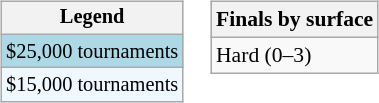<table>
<tr valign=top>
<td><br><table class="wikitable" style=font-size:85%;>
<tr>
<th>Legend</th>
</tr>
<tr style="background:lightblue;">
<td>$25,000 tournaments</td>
</tr>
<tr style="background:#f0f8ff;">
<td>$15,000 tournaments</td>
</tr>
</table>
</td>
<td><br><table class="wikitable" style=font-size:90%;>
<tr>
<th>Finals by surface</th>
</tr>
<tr>
<td>Hard (0–3)</td>
</tr>
</table>
</td>
</tr>
</table>
